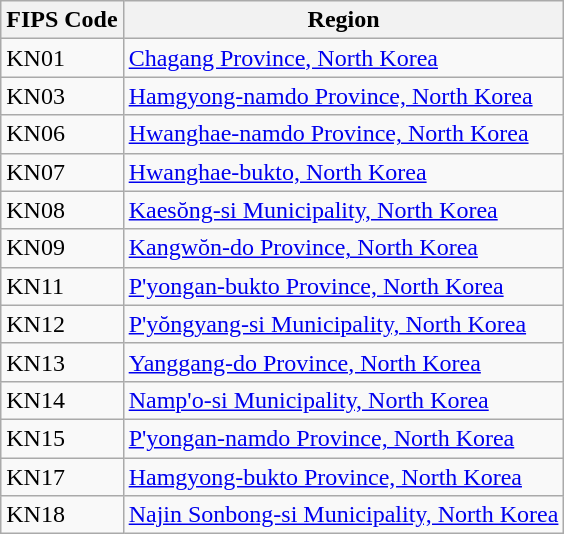<table class="wikitable">
<tr>
<th>FIPS Code</th>
<th>Region</th>
</tr>
<tr>
<td>KN01</td>
<td><a href='#'>Chagang Province, North Korea</a></td>
</tr>
<tr>
<td>KN03</td>
<td><a href='#'>Hamgyong-namdo Province, North Korea</a></td>
</tr>
<tr>
<td>KN06</td>
<td><a href='#'>Hwanghae-namdo Province, North Korea</a></td>
</tr>
<tr>
<td>KN07</td>
<td><a href='#'>Hwanghae-bukto, North Korea</a></td>
</tr>
<tr>
<td>KN08</td>
<td><a href='#'>Kaesŏng-si Municipality, North Korea</a></td>
</tr>
<tr>
<td>KN09</td>
<td><a href='#'>Kangwŏn-do Province, North Korea</a></td>
</tr>
<tr>
<td>KN11</td>
<td><a href='#'>P'yongan-bukto Province, North Korea</a></td>
</tr>
<tr>
<td>KN12</td>
<td><a href='#'>P'yŏngyang-si Municipality, North Korea</a></td>
</tr>
<tr>
<td>KN13</td>
<td><a href='#'>Yanggang-do Province, North Korea</a></td>
</tr>
<tr>
<td>KN14</td>
<td><a href='#'>Namp'o-si Municipality, North Korea</a></td>
</tr>
<tr>
<td>KN15</td>
<td><a href='#'>P'yongan-namdo Province, North Korea</a></td>
</tr>
<tr>
<td>KN17</td>
<td><a href='#'>Hamgyong-bukto Province, North Korea</a></td>
</tr>
<tr>
<td>KN18</td>
<td><a href='#'>Najin Sonbong-si Municipality, North Korea</a></td>
</tr>
</table>
